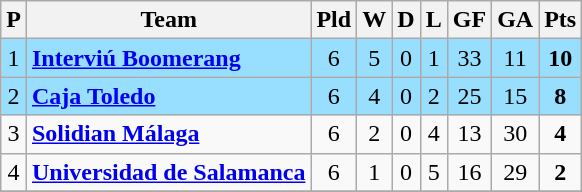<table class="wikitable sortable" style="text-align: center;">
<tr>
<th align="center">P</th>
<th align="center">Team</th>
<th align="center">Pld</th>
<th align="center">W</th>
<th align="center">D</th>
<th align="center">L</th>
<th align="center">GF</th>
<th align="center">GA</th>
<th align="center">Pts</th>
</tr>
<tr ! style="background:#97DEFF;">
<td>1</td>
<td align="left"><strong><a href='#'>Interviú Boomerang</a></strong></td>
<td>6</td>
<td>5</td>
<td>0</td>
<td>1</td>
<td>33</td>
<td>11</td>
<td><strong>10</strong></td>
</tr>
<tr ! style="background:#97DEFF;">
<td>2</td>
<td align="left"><strong><a href='#'>Caja Toledo</a></strong></td>
<td>6</td>
<td>4</td>
<td>0</td>
<td>2</td>
<td>25</td>
<td>15</td>
<td><strong>8</strong></td>
</tr>
<tr>
<td>3</td>
<td align="left"><strong><a href='#'>Solidian Málaga</a></strong></td>
<td>6</td>
<td>2</td>
<td>0</td>
<td>4</td>
<td>13</td>
<td>30</td>
<td><strong>4</strong></td>
</tr>
<tr>
<td>4</td>
<td align="left"><strong><a href='#'>Universidad de Salamanca</a></strong></td>
<td>6</td>
<td>1</td>
<td>0</td>
<td>5</td>
<td>16</td>
<td>29</td>
<td><strong>2</strong></td>
</tr>
<tr>
</tr>
</table>
